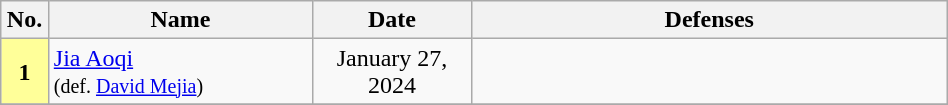<table class="wikitable" width=50%>
<tr>
<th style= width:1%;">No.</th>
<th width=25%>Name</th>
<th width=15%>Date</th>
<th width=45%>Defenses</th>
</tr>
<tr>
<td align=center bgcolor="#FFFF99"><strong>1</strong></td>
<td align=left> <a href='#'>Jia Aoqi</a> <br><small>(def. <a href='#'>David Mejia</a>)</small></td>
<td align=center>January 27, 2024</td>
<td></td>
</tr>
<tr>
</tr>
</table>
